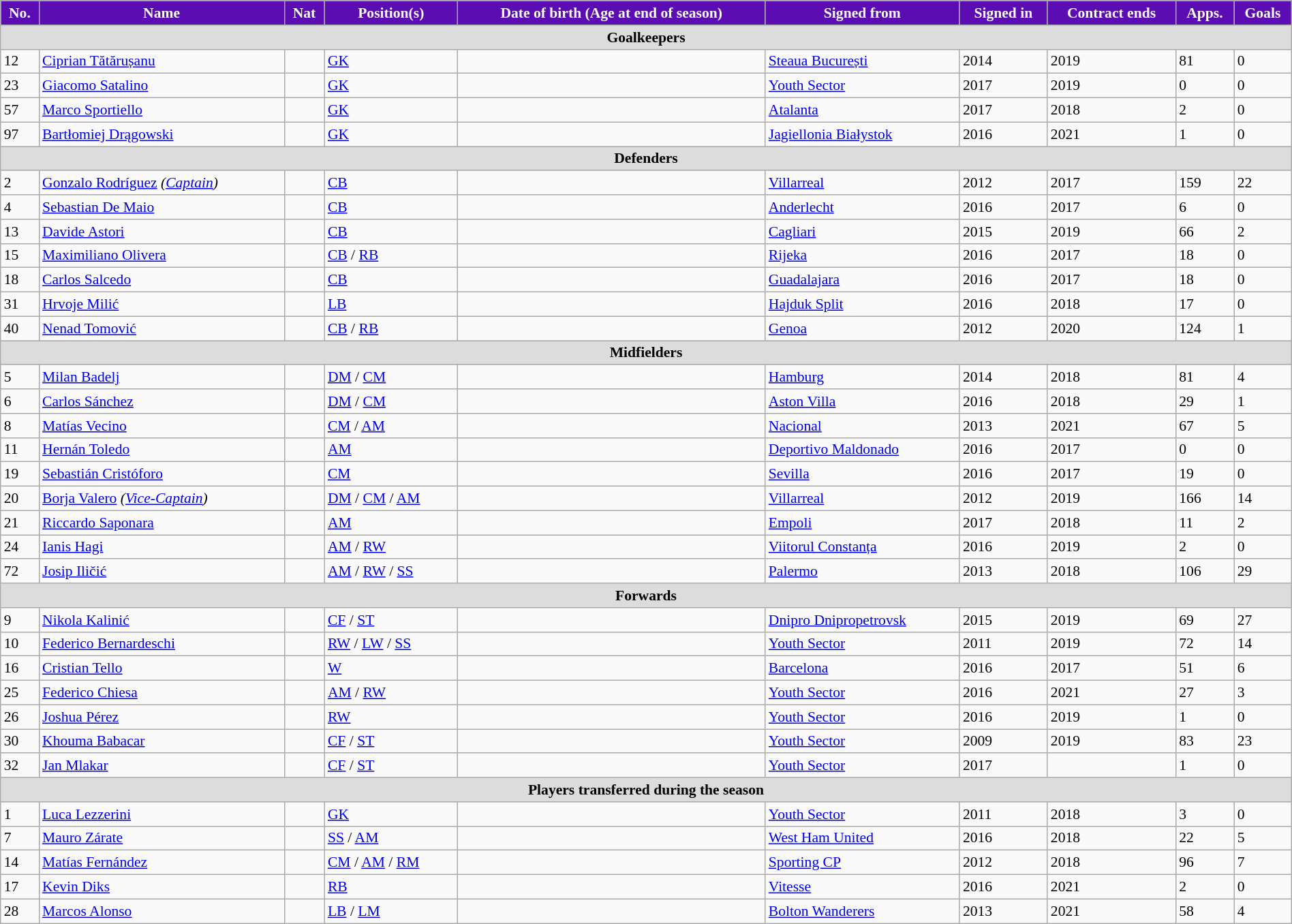<table class="wikitable" style="text-align:left; font-size:90%; width:100%;">
<tr>
<th style="background:#5B0CB3; color:white; text-align:center;">No.</th>
<th style="background:#5B0CB3; color:white; text-align:center;">Name</th>
<th style="background:#5B0CB3; color:white; text-align:center;">Nat</th>
<th style="background:#5B0CB3; color:white; text-align:center;">Position(s)</th>
<th style="background:#5B0CB3; color:white; text-align:center;">Date of birth (Age at end of season)</th>
<th style="background:#5B0CB3; color:white; text-align:center;">Signed from</th>
<th style="background:#5B0CB3; color:white; text-align:center;">Signed in</th>
<th style="background:#5B0CB3; color:white; text-align:center;">Contract ends</th>
<th style="background:#5B0CB3; color:white; text-align:center;">Apps.</th>
<th style="background:#5B0CB3; color:white; text-align:center;">Goals</th>
</tr>
<tr>
<th colspan=10 style="background:#DCDCDC; text-align:center;">Goalkeepers</th>
</tr>
<tr>
<td>12</td>
<td><a href='#'>Ciprian Tătărușanu</a></td>
<td></td>
<td><a href='#'>GK</a></td>
<td></td>
<td> <a href='#'>Steaua București</a></td>
<td>2014</td>
<td>2019</td>
<td>81</td>
<td>0</td>
</tr>
<tr>
<td>23</td>
<td><a href='#'>Giacomo Satalino</a></td>
<td></td>
<td><a href='#'>GK</a></td>
<td></td>
<td> <a href='#'>Youth Sector</a></td>
<td>2017</td>
<td>2019</td>
<td>0</td>
<td>0</td>
</tr>
<tr>
<td>57</td>
<td><a href='#'>Marco Sportiello</a></td>
<td></td>
<td><a href='#'>GK</a></td>
<td></td>
<td> <a href='#'>Atalanta</a></td>
<td>2017</td>
<td>2018</td>
<td>2</td>
<td>0</td>
</tr>
<tr>
<td>97</td>
<td><a href='#'>Bartłomiej Drągowski</a></td>
<td></td>
<td><a href='#'>GK</a></td>
<td></td>
<td> <a href='#'>Jagiellonia Białystok</a></td>
<td>2016</td>
<td>2021</td>
<td>1</td>
<td>0</td>
</tr>
<tr>
<th colspan=10 style="background:#DCDCDC; text-align:center;">Defenders</th>
</tr>
<tr>
<td>2</td>
<td><a href='#'>Gonzalo Rodríguez</a> <em>(<a href='#'>Captain</a>)</em></td>
<td></td>
<td><a href='#'>CB</a></td>
<td></td>
<td> <a href='#'>Villarreal</a></td>
<td>2012</td>
<td>2017</td>
<td>159</td>
<td>22</td>
</tr>
<tr>
<td>4</td>
<td><a href='#'>Sebastian De Maio</a></td>
<td></td>
<td><a href='#'>CB</a></td>
<td></td>
<td> <a href='#'>Anderlecht</a></td>
<td>2016</td>
<td>2017</td>
<td>6</td>
<td>0</td>
</tr>
<tr>
<td>13</td>
<td><a href='#'>Davide Astori</a></td>
<td></td>
<td><a href='#'>CB</a></td>
<td></td>
<td> <a href='#'>Cagliari</a></td>
<td>2015</td>
<td>2019</td>
<td>66</td>
<td>2</td>
</tr>
<tr>
<td>15</td>
<td><a href='#'>Maximiliano Olivera</a></td>
<td></td>
<td><a href='#'>CB</a> / <a href='#'>RB</a></td>
<td></td>
<td> <a href='#'>Rijeka</a></td>
<td>2016</td>
<td>2017</td>
<td>18</td>
<td>0</td>
</tr>
<tr>
<td>18</td>
<td><a href='#'>Carlos Salcedo</a></td>
<td></td>
<td><a href='#'>CB</a></td>
<td></td>
<td> <a href='#'>Guadalajara</a></td>
<td>2016</td>
<td>2017</td>
<td>18</td>
<td>0</td>
</tr>
<tr>
<td>31</td>
<td><a href='#'>Hrvoje Milić</a></td>
<td></td>
<td><a href='#'>LB</a></td>
<td></td>
<td> <a href='#'>Hajduk Split</a></td>
<td>2016</td>
<td>2018</td>
<td>17</td>
<td>0</td>
</tr>
<tr>
<td>40</td>
<td><a href='#'>Nenad Tomović</a></td>
<td></td>
<td><a href='#'>CB</a> / <a href='#'>RB</a></td>
<td></td>
<td> <a href='#'>Genoa</a></td>
<td>2012</td>
<td>2020</td>
<td>124</td>
<td>1</td>
</tr>
<tr>
<th colspan=10 style="background:#DCDCDC; text-align:center;">Midfielders</th>
</tr>
<tr>
<td>5</td>
<td><a href='#'>Milan Badelj</a></td>
<td></td>
<td><a href='#'>DM</a> / <a href='#'>CM</a></td>
<td></td>
<td> <a href='#'>Hamburg</a></td>
<td>2014</td>
<td>2018</td>
<td>81</td>
<td>4</td>
</tr>
<tr>
<td>6</td>
<td><a href='#'>Carlos Sánchez</a></td>
<td></td>
<td><a href='#'>DM</a> / <a href='#'>CM</a></td>
<td></td>
<td> <a href='#'>Aston Villa</a></td>
<td>2016</td>
<td>2018</td>
<td>29</td>
<td>1</td>
</tr>
<tr>
<td>8</td>
<td><a href='#'>Matías Vecino</a></td>
<td></td>
<td><a href='#'>CM</a> / <a href='#'>AM</a></td>
<td></td>
<td> <a href='#'>Nacional</a></td>
<td>2013</td>
<td>2021</td>
<td>67</td>
<td>5</td>
</tr>
<tr>
<td>11</td>
<td><a href='#'>Hernán Toledo</a></td>
<td></td>
<td><a href='#'>AM</a></td>
<td></td>
<td> <a href='#'>Deportivo Maldonado</a></td>
<td>2016</td>
<td>2017</td>
<td>0</td>
<td>0</td>
</tr>
<tr>
<td>19</td>
<td><a href='#'>Sebastián Cristóforo</a></td>
<td></td>
<td><a href='#'>CM</a></td>
<td></td>
<td> <a href='#'>Sevilla</a></td>
<td>2016</td>
<td>2017</td>
<td>19</td>
<td>0</td>
</tr>
<tr>
<td>20</td>
<td><a href='#'>Borja Valero</a> <em>(<a href='#'>Vice-Captain</a>)</em></td>
<td></td>
<td><a href='#'>DM</a> / <a href='#'>CM</a> / <a href='#'>AM</a></td>
<td></td>
<td> <a href='#'>Villarreal</a></td>
<td>2012</td>
<td>2019</td>
<td>166</td>
<td>14</td>
</tr>
<tr>
<td>21</td>
<td><a href='#'>Riccardo Saponara</a></td>
<td></td>
<td><a href='#'>AM</a></td>
<td></td>
<td> <a href='#'>Empoli</a></td>
<td>2017</td>
<td>2018</td>
<td>11</td>
<td>2</td>
</tr>
<tr>
<td>24</td>
<td><a href='#'>Ianis Hagi</a></td>
<td></td>
<td><a href='#'>AM</a> / <a href='#'>RW</a></td>
<td></td>
<td> <a href='#'>Viitorul Constanța</a></td>
<td>2016</td>
<td>2019</td>
<td>2</td>
<td>0</td>
</tr>
<tr>
<td>72</td>
<td><a href='#'>Josip Iličić</a></td>
<td></td>
<td><a href='#'>AM</a> / <a href='#'>RW</a> / <a href='#'>SS</a></td>
<td></td>
<td> <a href='#'>Palermo</a></td>
<td>2013</td>
<td>2018</td>
<td>106</td>
<td>29</td>
</tr>
<tr>
<th colspan=10 style="background:#DCDCDC; text-align:center;">Forwards</th>
</tr>
<tr>
<td>9</td>
<td><a href='#'>Nikola Kalinić</a></td>
<td></td>
<td><a href='#'>CF</a> / <a href='#'>ST</a></td>
<td></td>
<td> <a href='#'>Dnipro Dnipropetrovsk</a></td>
<td>2015</td>
<td>2019</td>
<td>69</td>
<td>27</td>
</tr>
<tr>
<td>10</td>
<td><a href='#'>Federico Bernardeschi</a></td>
<td></td>
<td><a href='#'>RW</a> / <a href='#'>LW</a> / <a href='#'>SS</a></td>
<td></td>
<td> <a href='#'>Youth Sector</a></td>
<td>2011</td>
<td>2019</td>
<td>72</td>
<td>14</td>
</tr>
<tr>
<td>16</td>
<td><a href='#'>Cristian Tello</a></td>
<td></td>
<td><a href='#'>W</a></td>
<td></td>
<td> <a href='#'>Barcelona</a></td>
<td>2016</td>
<td>2017</td>
<td>51</td>
<td>6</td>
</tr>
<tr>
<td>25</td>
<td><a href='#'>Federico Chiesa</a></td>
<td></td>
<td><a href='#'>AM</a> / <a href='#'>RW</a></td>
<td></td>
<td> <a href='#'>Youth Sector</a></td>
<td>2016</td>
<td>2021</td>
<td>27</td>
<td>3</td>
</tr>
<tr>
<td>26</td>
<td><a href='#'>Joshua Pérez</a></td>
<td></td>
<td><a href='#'>RW</a></td>
<td></td>
<td> <a href='#'>Youth Sector</a></td>
<td>2016</td>
<td>2019</td>
<td>1</td>
<td>0</td>
</tr>
<tr>
<td>30</td>
<td><a href='#'>Khouma Babacar</a></td>
<td></td>
<td><a href='#'>CF</a> / <a href='#'>ST</a></td>
<td></td>
<td> <a href='#'>Youth Sector</a></td>
<td>2009</td>
<td>2019</td>
<td>83</td>
<td>23</td>
</tr>
<tr>
<td>32</td>
<td><a href='#'>Jan Mlakar</a></td>
<td></td>
<td><a href='#'>CF</a> / <a href='#'>ST</a></td>
<td></td>
<td> <a href='#'>Youth Sector</a></td>
<td>2017</td>
<td></td>
<td>1</td>
<td>0</td>
</tr>
<tr>
<th colspan=10 style="background:#DCDCDC; text-align:center;">Players transferred during the season</th>
</tr>
<tr>
<td>1</td>
<td><a href='#'>Luca Lezzerini</a></td>
<td></td>
<td><a href='#'>GK</a></td>
<td></td>
<td> <a href='#'>Youth Sector</a></td>
<td>2011</td>
<td>2018</td>
<td>3</td>
<td>0</td>
</tr>
<tr>
<td>7</td>
<td><a href='#'>Mauro Zárate</a></td>
<td></td>
<td><a href='#'>SS</a> / <a href='#'>AM</a></td>
<td></td>
<td> <a href='#'>West Ham United</a></td>
<td>2016</td>
<td>2018</td>
<td>22</td>
<td>5</td>
</tr>
<tr>
<td>14</td>
<td><a href='#'>Matías Fernández</a></td>
<td></td>
<td><a href='#'>CM</a> / <a href='#'>AM</a> / <a href='#'>RM</a></td>
<td></td>
<td> <a href='#'>Sporting CP</a></td>
<td>2012</td>
<td>2018</td>
<td>96</td>
<td>7</td>
</tr>
<tr>
<td>17</td>
<td><a href='#'>Kevin Diks</a></td>
<td></td>
<td><a href='#'>RB</a></td>
<td></td>
<td> <a href='#'>Vitesse</a></td>
<td>2016</td>
<td>2021</td>
<td>2</td>
<td>0</td>
</tr>
<tr>
<td>28</td>
<td><a href='#'>Marcos Alonso</a></td>
<td></td>
<td><a href='#'>LB</a> / <a href='#'>LM</a></td>
<td></td>
<td> <a href='#'>Bolton Wanderers</a></td>
<td>2013</td>
<td>2021</td>
<td>58</td>
<td>4</td>
</tr>
</table>
